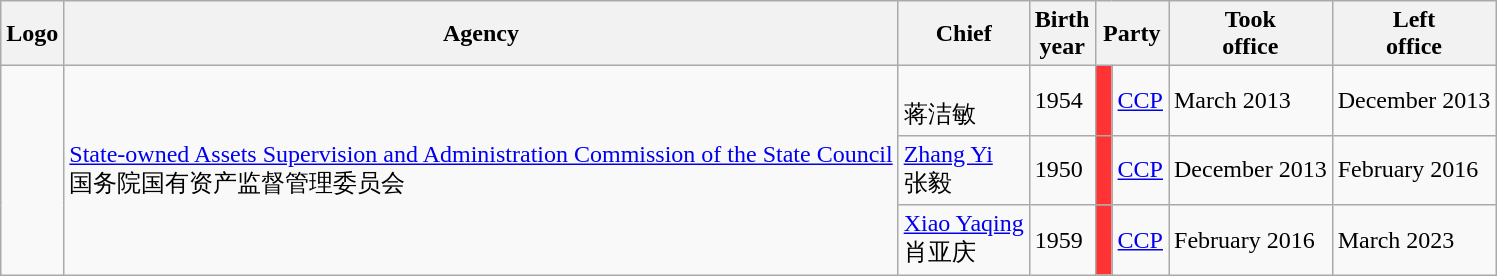<table class="wikitable">
<tr>
<th>Logo</th>
<th>Agency</th>
<th>Chief</th>
<th>Birth<br>year</th>
<th colspan=2>Party</th>
<th>Took<br>office</th>
<th>Left<br>office</th>
</tr>
<tr>
<td rowspan=3 style="text-align:center;"></td>
<td rowspan=3><a href='#'>State-owned Assets Supervision and Administration Commission of the State Council</a><br>国务院国有资产监督管理委员会</td>
<td><br>蒋洁敏</td>
<td>1954</td>
<td style="background:#FF3333;"> </td>
<td><a href='#'>CCP</a></td>
<td>March 2013</td>
<td>December 2013</td>
</tr>
<tr>
<td><a href='#'>Zhang Yi</a><br>张毅</td>
<td>1950</td>
<td style="background:#FF3333;"> </td>
<td><a href='#'>CCP</a></td>
<td>December 2013</td>
<td>February 2016</td>
</tr>
<tr>
<td><a href='#'>Xiao Yaqing</a><br>肖亚庆</td>
<td>1959</td>
<td style="background:#FF3333;"> </td>
<td><a href='#'>CCP</a></td>
<td>February 2016</td>
<td>March 2023</td>
</tr>
</table>
